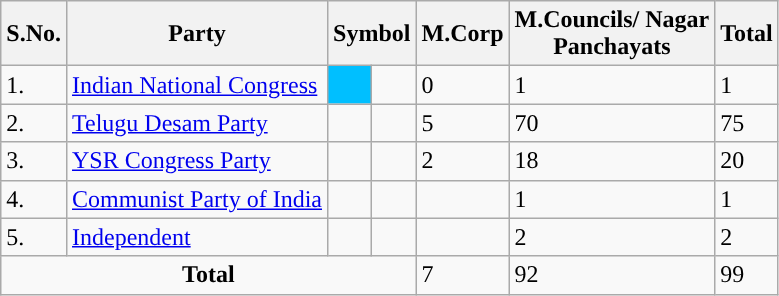<table class="wikitable sortable">
<tr>
<th><strong>S.No.</strong></th>
<th><strong>Party</strong></th>
<th colspan="2"><strong>Symbol</strong></th>
<th>M.Corp</th>
<th>M.Councils/ Nagar<br>Panchayats</th>
<th>Total</th>
</tr>
<tr>
<td>1.</td>
<td><a href='#'>Indian National Congress</a></td>
<td bgcolor="#00BFFF"></td>
<td></td>
<td>0</td>
<td>1</td>
<td>1</td>
</tr>
<tr>
<td>2.</td>
<td><a href='#'>Telugu Desam Party</a></td>
<td></td>
<td></td>
<td>5</td>
<td>70</td>
<td>75</td>
</tr>
<tr>
<td>3.</td>
<td><a href='#'>YSR Congress Party</a></td>
<td></td>
<td></td>
<td>2</td>
<td>18</td>
<td>20</td>
</tr>
<tr>
<td>4.</td>
<td><a href='#'>Communist Party of India</a></td>
<td></td>
<td></td>
<td></td>
<td>1</td>
<td>1</td>
</tr>
<tr>
<td>5.</td>
<td><a href='#'>Independent</a></td>
<td></td>
<td></td>
<td></td>
<td>2</td>
<td>2</td>
</tr>
<tr>
<td colspan="4" align="center"><strong>Total</strong></td>
<td>7</td>
<td>92</td>
<td>99</td>
</tr>
</table>
